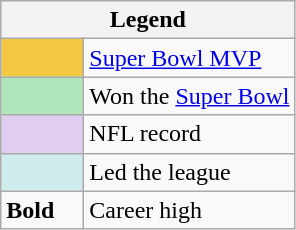<table class="wikitable">
<tr>
<th colspan="2">Legend</th>
</tr>
<tr>
<td style="background:#f4c842; width:3em;"></td>
<td><a href='#'>Super Bowl MVP</a></td>
</tr>
<tr>
<td style="background:#afe6ba; width:3em;"></td>
<td>Won the <a href='#'>Super Bowl</a></td>
</tr>
<tr>
<td style="background:#e0cef2; width:3em;"></td>
<td>NFL record</td>
</tr>
<tr>
<td style="background:#cfecec; width:3em;"></td>
<td>Led the league</td>
</tr>
<tr>
<td><strong>Bold</strong></td>
<td>Career high</td>
</tr>
</table>
